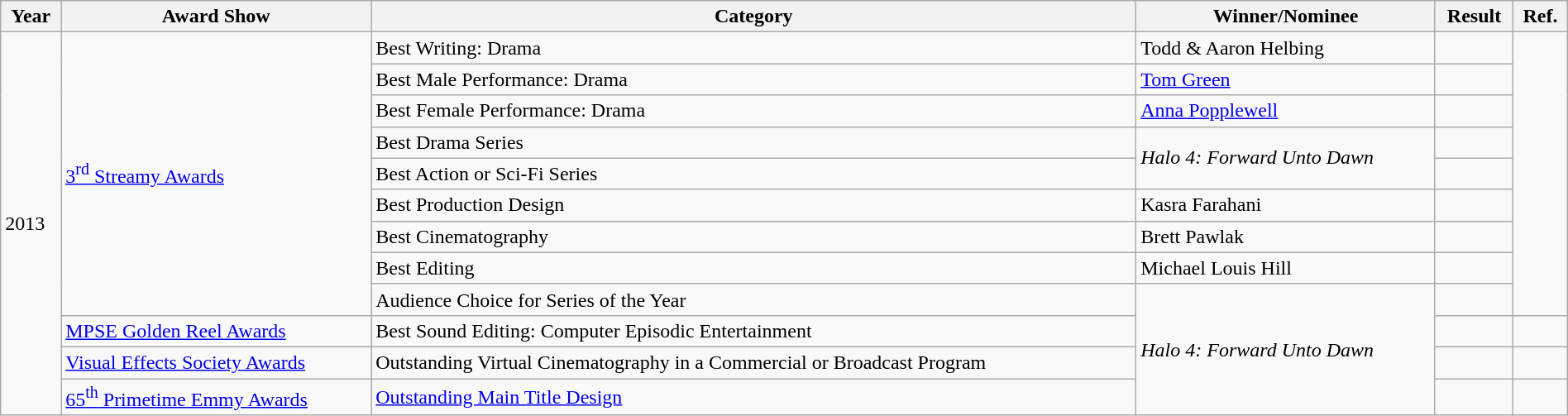<table class="wikitable mw-collapsible" style="width:100%;">
<tr>
<th>Year</th>
<th>Award Show</th>
<th>Category</th>
<th>Winner/Nominee</th>
<th>Result</th>
<th>Ref.</th>
</tr>
<tr>
<td rowspan="12">2013</td>
<td rowspan="9"><a href='#'>3<sup>rd</sup> Streamy Awards</a></td>
<td>Best Writing: Drama</td>
<td>Todd & Aaron Helbing</td>
<td></td>
<td rowspan="9" style="text-align:center;"></td>
</tr>
<tr>
<td>Best Male Performance: Drama</td>
<td><a href='#'>Tom Green</a></td>
<td></td>
</tr>
<tr>
<td>Best Female Performance: Drama</td>
<td><a href='#'>Anna Popplewell</a></td>
<td></td>
</tr>
<tr>
<td>Best Drama Series</td>
<td rowspan="2"><em>Halo 4: Forward Unto Dawn</em></td>
<td></td>
</tr>
<tr>
<td>Best Action or Sci-Fi Series</td>
<td></td>
</tr>
<tr>
<td>Best Production Design</td>
<td>Kasra Farahani</td>
<td></td>
</tr>
<tr>
<td>Best Cinematography</td>
<td>Brett Pawlak</td>
<td></td>
</tr>
<tr>
<td>Best Editing</td>
<td>Michael Louis Hill</td>
<td></td>
</tr>
<tr>
<td>Audience Choice for Series of the Year</td>
<td rowspan="4"><em>Halo 4: Forward Unto Dawn</em></td>
<td></td>
</tr>
<tr>
<td><a href='#'>MPSE Golden Reel Awards</a></td>
<td>Best Sound Editing: Computer Episodic Entertainment</td>
<td></td>
<td style="text-align:center;"></td>
</tr>
<tr>
<td><a href='#'>Visual Effects Society Awards</a></td>
<td>Outstanding Virtual Cinematography in a Commercial or Broadcast Program</td>
<td></td>
<td style="text-align:center;"></td>
</tr>
<tr>
<td><a href='#'>65<sup>th</sup> Primetime Emmy Awards</a></td>
<td><a href='#'>Outstanding Main Title Design</a></td>
<td></td>
<td style="text-align:center;"></td>
</tr>
</table>
